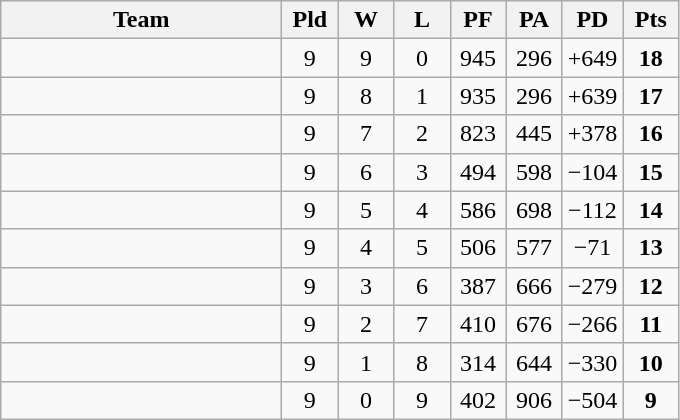<table class=wikitable style="text-align:center">
<tr>
<th width=180>Team</th>
<th width=30>Pld</th>
<th width=30>W</th>
<th width=30>L</th>
<th width=30>PF</th>
<th width=30>PA</th>
<th width=30>PD</th>
<th width=30>Pts</th>
</tr>
<tr>
<td align="left"></td>
<td>9</td>
<td>9</td>
<td>0</td>
<td>945</td>
<td>296</td>
<td>+649</td>
<td><strong>18</strong></td>
</tr>
<tr>
<td align="left"></td>
<td>9</td>
<td>8</td>
<td>1</td>
<td>935</td>
<td>296</td>
<td>+639</td>
<td><strong>17</strong></td>
</tr>
<tr>
<td align="left"></td>
<td>9</td>
<td>7</td>
<td>2</td>
<td>823</td>
<td>445</td>
<td>+378</td>
<td><strong>16</strong></td>
</tr>
<tr>
<td align="left"></td>
<td>9</td>
<td>6</td>
<td>3</td>
<td>494</td>
<td>598</td>
<td>−104</td>
<td><strong>15</strong></td>
</tr>
<tr>
<td align="left"></td>
<td>9</td>
<td>5</td>
<td>4</td>
<td>586</td>
<td>698</td>
<td>−112</td>
<td><strong>14</strong></td>
</tr>
<tr>
<td align="left"></td>
<td>9</td>
<td>4</td>
<td>5</td>
<td>506</td>
<td>577</td>
<td>−71</td>
<td><strong>13</strong></td>
</tr>
<tr>
<td align="left"></td>
<td>9</td>
<td>3</td>
<td>6</td>
<td>387</td>
<td>666</td>
<td>−279</td>
<td><strong>12</strong></td>
</tr>
<tr>
<td align="left"></td>
<td>9</td>
<td>2</td>
<td>7</td>
<td>410</td>
<td>676</td>
<td>−266</td>
<td><strong>11</strong></td>
</tr>
<tr>
<td align="left"></td>
<td>9</td>
<td>1</td>
<td>8</td>
<td>314</td>
<td>644</td>
<td>−330</td>
<td><strong>10</strong></td>
</tr>
<tr>
<td align="left"></td>
<td>9</td>
<td>0</td>
<td>9</td>
<td>402</td>
<td>906</td>
<td>−504</td>
<td><strong>9</strong></td>
</tr>
</table>
